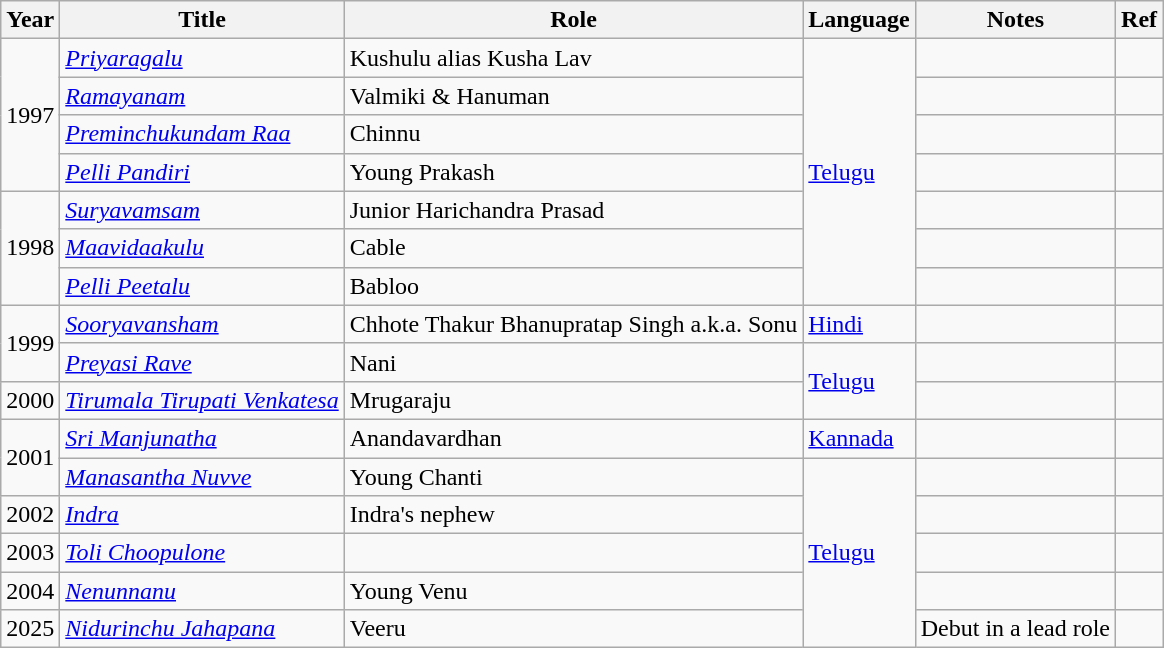<table class="wikitable">
<tr>
<th>Year</th>
<th>Title</th>
<th>Role</th>
<th>Language</th>
<th>Notes</th>
<th>Ref</th>
</tr>
<tr>
<td rowspan="4">1997</td>
<td><em><a href='#'>Priyaragalu</a></em></td>
<td>Kushulu alias Kusha Lav</td>
<td rowspan="7"><a href='#'>Telugu</a></td>
<td></td>
<td></td>
</tr>
<tr>
<td><em><a href='#'>Ramayanam</a></em></td>
<td>Valmiki & Hanuman</td>
<td></td>
<td></td>
</tr>
<tr>
<td><em><a href='#'>Preminchukundam Raa</a></em></td>
<td>Chinnu</td>
<td></td>
<td></td>
</tr>
<tr>
<td><em><a href='#'>Pelli Pandiri</a></em></td>
<td>Young Prakash</td>
<td></td>
<td></td>
</tr>
<tr>
<td rowspan="3">1998</td>
<td><em><a href='#'>Suryavamsam</a></em></td>
<td>Junior Harichandra Prasad</td>
<td></td>
<td></td>
</tr>
<tr>
<td><em><a href='#'>Maavidaakulu</a></em></td>
<td>Cable</td>
<td></td>
<td></td>
</tr>
<tr>
<td><em><a href='#'>Pelli Peetalu</a></em></td>
<td>Babloo</td>
<td></td>
<td></td>
</tr>
<tr>
<td rowspan="2">1999</td>
<td><em><a href='#'>Sooryavansham</a></em></td>
<td>Chhote Thakur Bhanupratap Singh a.k.a. Sonu</td>
<td><a href='#'>Hindi</a></td>
<td></td>
<td></td>
</tr>
<tr>
<td><em><a href='#'>Preyasi Rave</a></em></td>
<td>Nani</td>
<td rowspan="2"><a href='#'>Telugu</a></td>
<td></td>
<td></td>
</tr>
<tr>
<td>2000</td>
<td><em><a href='#'>Tirumala Tirupati Venkatesa</a></em></td>
<td>Mrugaraju</td>
<td></td>
<td></td>
</tr>
<tr>
<td rowspan="2">2001</td>
<td><em><a href='#'>Sri Manjunatha</a></em></td>
<td>Anandavardhan</td>
<td><a href='#'>Kannada</a></td>
<td></td>
<td></td>
</tr>
<tr>
<td><em><a href='#'>Manasantha Nuvve</a></em></td>
<td>Young Chanti</td>
<td rowspan="5"><a href='#'>Telugu</a></td>
<td></td>
<td></td>
</tr>
<tr>
<td>2002</td>
<td><a href='#'><em>Indra</em></a></td>
<td>Indra's nephew</td>
<td></td>
<td></td>
</tr>
<tr>
<td>2003</td>
<td><em><a href='#'>Toli Choopulone</a></em></td>
<td></td>
<td></td>
<td></td>
</tr>
<tr>
<td>2004</td>
<td><em><a href='#'>Nenunnanu</a></em></td>
<td>Young Venu</td>
<td></td>
<td></td>
</tr>
<tr>
<td>2025</td>
<td><em><a href='#'>Nidurinchu Jahapana</a></em></td>
<td>Veeru</td>
<td>Debut in a lead role</td>
<td></td>
</tr>
</table>
